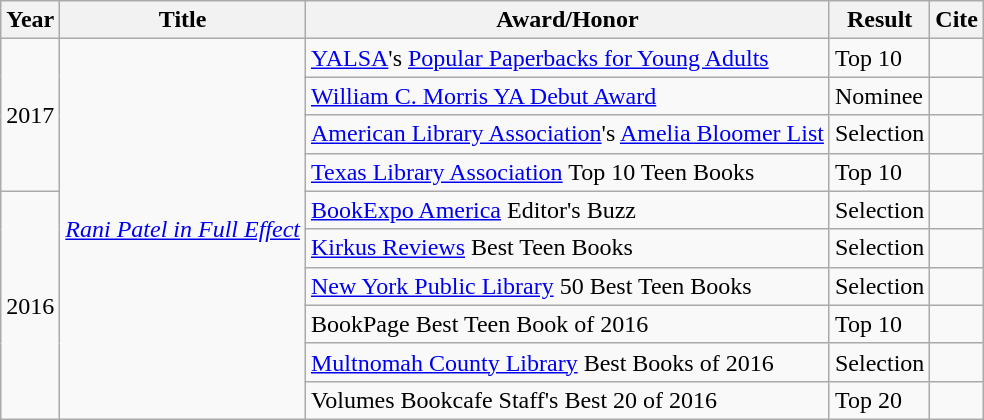<table class="wikitable sortable mw-collapsible">
<tr>
<th>Year</th>
<th>Title</th>
<th>Award/Honor</th>
<th>Result</th>
<th>Cite</th>
</tr>
<tr>
<td rowspan="4">2017</td>
<td rowspan="10"><em><a href='#'>Rani Patel in Full Effect</a></em></td>
<td><a href='#'>YALSA</a>'s <a href='#'>Popular Paperbacks for Young Adults</a></td>
<td>Top 10</td>
<td></td>
</tr>
<tr>
<td><a href='#'>William C. Morris YA Debut Award</a></td>
<td>Nominee</td>
<td></td>
</tr>
<tr>
<td><a href='#'>American Library Association</a>'s <a href='#'>Amelia Bloomer List</a></td>
<td>Selection</td>
<td></td>
</tr>
<tr>
<td><a href='#'>Texas Library Association</a> Top 10 Teen Books</td>
<td>Top 10</td>
<td></td>
</tr>
<tr>
<td rowspan="6">2016</td>
<td><a href='#'>BookExpo America</a> Editor's Buzz</td>
<td>Selection</td>
<td></td>
</tr>
<tr>
<td><a href='#'>Kirkus Reviews</a> Best Teen Books</td>
<td>Selection</td>
<td></td>
</tr>
<tr>
<td><a href='#'>New York Public Library</a> 50 Best Teen Books</td>
<td>Selection</td>
<td></td>
</tr>
<tr>
<td>BookPage Best Teen Book of 2016</td>
<td>Top 10</td>
<td></td>
</tr>
<tr>
<td><a href='#'>Multnomah County Library</a> Best Books of 2016</td>
<td>Selection</td>
<td></td>
</tr>
<tr>
<td>Volumes Bookcafe Staff's Best 20 of 2016</td>
<td>Top 20</td>
<td></td>
</tr>
</table>
